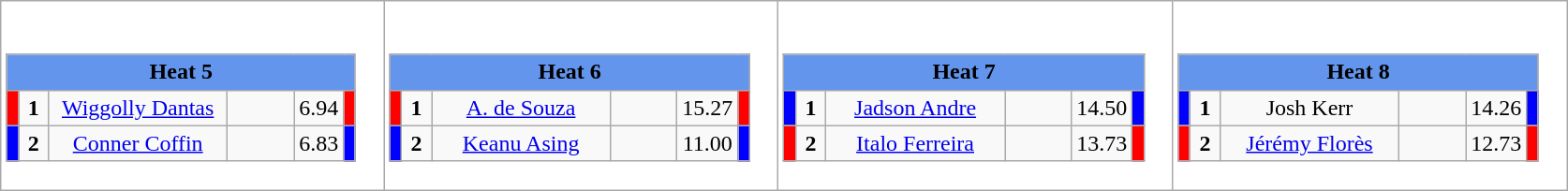<table class="wikitable" style="background:#fff;">
<tr>
<td><div><br><table class="wikitable">
<tr>
<td colspan="6"  style="text-align:center; background:#6495ed;"><strong>Heat 5</strong></td>
</tr>
<tr>
<td style="width:01px; background: #f00;"></td>
<td style="width:14px; text-align:center;"><strong>1</strong></td>
<td style="width:120px; text-align:center;"><a href='#'>Wiggolly Dantas</a></td>
<td style="width:40px; text-align:center;"></td>
<td style="width:20px; text-align:center;">6.94</td>
<td style="width:01px; background: #f00;"></td>
</tr>
<tr>
<td style="width:01px; background: #00f;"></td>
<td style="width:14px; text-align:center;"><strong>2</strong></td>
<td style="width:120px; text-align:center;"><a href='#'>Conner Coffin</a></td>
<td style="width:40px; text-align:center;"></td>
<td style="width:20px; text-align:center;">6.83</td>
<td style="width:01px; background: #00f;"></td>
</tr>
</table>
</div></td>
<td><div><br><table class="wikitable">
<tr>
<td colspan="6"  style="text-align:center; background:#6495ed;"><strong>Heat 6</strong></td>
</tr>
<tr>
<td style="width:01px; background: #f00;"></td>
<td style="width:14px; text-align:center;"><strong>1</strong></td>
<td style="width:120px; text-align:center;"><a href='#'>A. de Souza</a></td>
<td style="width:40px; text-align:center;"></td>
<td style="width:20px; text-align:center;">15.27</td>
<td style="width:01px; background: #f00;"></td>
</tr>
<tr>
<td style="width:01px; background: #00f;"></td>
<td style="width:14px; text-align:center;"><strong>2</strong></td>
<td style="width:120px; text-align:center;"><a href='#'>Keanu Asing</a></td>
<td style="width:40px; text-align:center;"></td>
<td style="width:20px; text-align:center;">11.00</td>
<td style="width:01px; background: #00f;"></td>
</tr>
</table>
</div></td>
<td><div><br><table class="wikitable">
<tr>
<td colspan="6"  style="text-align:center; background:#6495ed;"><strong>Heat 7</strong></td>
</tr>
<tr>
<td style="width:01px; background: #00f;"></td>
<td style="width:14px; text-align:center;"><strong>1</strong></td>
<td style="width:120px; text-align:center;"><a href='#'>Jadson Andre</a></td>
<td style="width:40px; text-align:center;"></td>
<td style="width:20px; text-align:center;">14.50</td>
<td style="width:01px; background: #00f;"></td>
</tr>
<tr>
<td style="width:01px; background: #f00;"></td>
<td style="width:14px; text-align:center;"><strong>2</strong></td>
<td style="width:120px; text-align:center;"><a href='#'>Italo Ferreira</a></td>
<td style="width:40px; text-align:center;"></td>
<td style="width:20px; text-align:center;">13.73</td>
<td style="width:01px; background: #f00;"></td>
</tr>
</table>
</div></td>
<td><div><br><table class="wikitable">
<tr>
<td colspan="6"  style="text-align:center; background:#6495ed;"><strong>Heat 8</strong></td>
</tr>
<tr>
<td style="width:01px; background: #00f;"></td>
<td style="width:14px; text-align:center;"><strong>1</strong></td>
<td style="width:120px; text-align:center;">Josh Kerr</td>
<td style="width:40px; text-align:center;"></td>
<td style="width:20px; text-align:center;">14.26</td>
<td style="width:01px; background: #00f;"></td>
</tr>
<tr>
<td style="width:01px; background: #f00;"></td>
<td style="width:14px; text-align:center;"><strong>2</strong></td>
<td style="width:120px; text-align:center;"><a href='#'>Jérémy Florès</a></td>
<td style="width:40px; text-align:center;"></td>
<td style="width:20px; text-align:center;">12.73</td>
<td style="width:01px; background: #f00;"></td>
</tr>
</table>
</div></td>
</tr>
</table>
